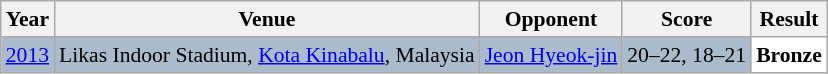<table class="sortable wikitable" style="font-size: 90%;">
<tr>
<th>Year</th>
<th>Venue</th>
<th>Opponent</th>
<th>Score</th>
<th>Result</th>
</tr>
<tr style="background:#AABBCC">
<td align="center"><a href='#'>2013</a></td>
<td align="left">Likas Indoor Stadium, <a href='#'>Kota Kinabalu</a>, Malaysia</td>
<td align="left"> <a href='#'>Jeon Hyeok-jin</a></td>
<td align="left">20–22, 18–21</td>
<td style="text-align:left; background:white"> <strong>Bronze</strong></td>
</tr>
</table>
